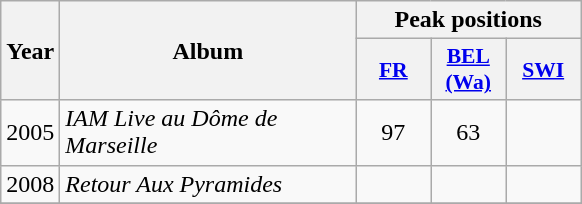<table class="wikitable">
<tr>
<th align="center" rowspan=2 width="10">Year</th>
<th align="center" rowspan=2 width="190">Album</th>
<th align="center" colspan=3 width="30">Peak positions</th>
</tr>
<tr>
<th scope="col" style="width:3em;font-size:90%;"><a href='#'>FR</a><br></th>
<th scope="col" style="width:3em;font-size:90%;"><a href='#'>BEL <br>(Wa)</a><br></th>
<th scope="col" style="width:3em;font-size:90%;"><a href='#'>SWI</a><br></th>
</tr>
<tr>
<td align="center" rowspan=1>2005</td>
<td><em>IAM Live au Dôme de Marseille</em></td>
<td align="center">97</td>
<td align="center">63</td>
<td align="center"></td>
</tr>
<tr>
<td align="center" rowspan=1>2008</td>
<td><em>Retour Aux Pyramides</em></td>
<td align="center"></td>
<td align="center"></td>
<td align="center"></td>
</tr>
<tr>
</tr>
</table>
